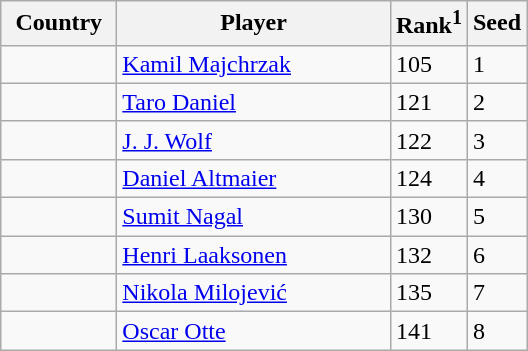<table class="sortable wikitable">
<tr>
<th width="70">Country</th>
<th width="175">Player</th>
<th>Rank<sup>1</sup></th>
<th>Seed</th>
</tr>
<tr>
<td></td>
<td><a href='#'>Kamil Majchrzak</a></td>
<td>105</td>
<td>1</td>
</tr>
<tr>
<td></td>
<td><a href='#'>Taro Daniel</a></td>
<td>121</td>
<td>2</td>
</tr>
<tr>
<td></td>
<td><a href='#'>J. J. Wolf</a></td>
<td>122</td>
<td>3</td>
</tr>
<tr>
<td></td>
<td><a href='#'>Daniel Altmaier</a></td>
<td>124</td>
<td>4</td>
</tr>
<tr>
<td></td>
<td><a href='#'>Sumit Nagal</a></td>
<td>130</td>
<td>5</td>
</tr>
<tr>
<td></td>
<td><a href='#'>Henri Laaksonen</a></td>
<td>132</td>
<td>6</td>
</tr>
<tr>
<td></td>
<td><a href='#'>Nikola Milojević</a></td>
<td>135</td>
<td>7</td>
</tr>
<tr>
<td></td>
<td><a href='#'>Oscar Otte</a></td>
<td>141</td>
<td>8</td>
</tr>
</table>
